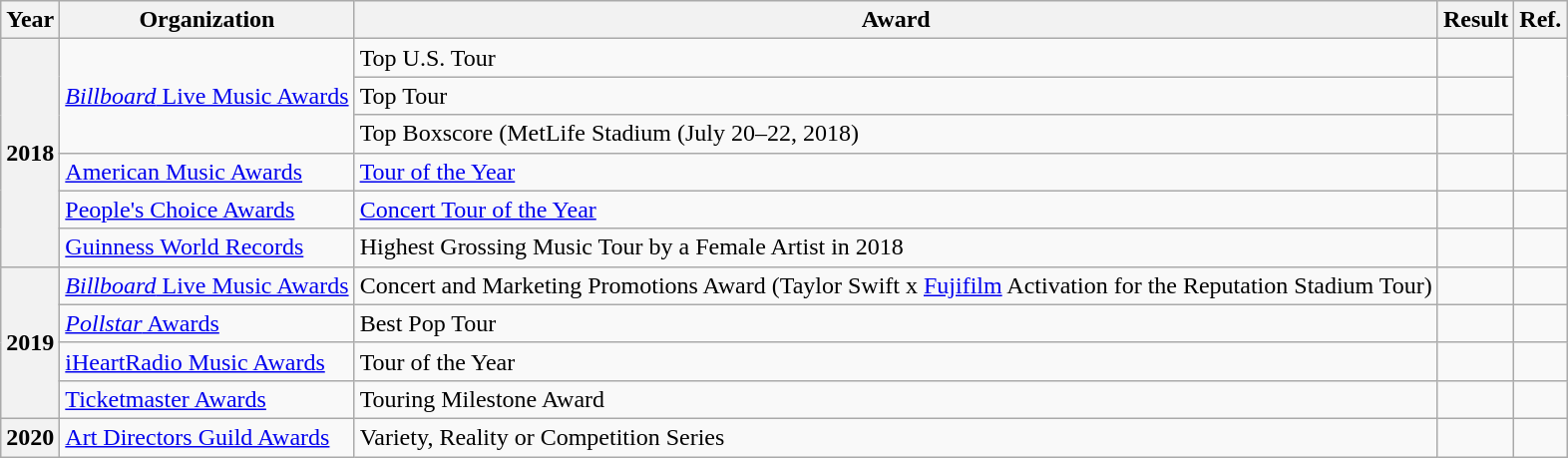<table class="wikitable plainrowheaders">
<tr>
<th>Year</th>
<th>Organization</th>
<th>Award</th>
<th>Result</th>
<th>Ref.</th>
</tr>
<tr>
<th scope="row" rowspan="6">2018</th>
<td rowspan=3><a href='#'><em>Billboard</em> Live Music Awards</a></td>
<td>Top U.S. Tour</td>
<td></td>
<td rowspan=3></td>
</tr>
<tr>
<td>Top Tour</td>
<td></td>
</tr>
<tr>
<td>Top Boxscore (MetLife Stadium (July 20–22, 2018)</td>
<td></td>
</tr>
<tr>
<td><a href='#'>American Music Awards</a></td>
<td><a href='#'>Tour of the Year</a></td>
<td></td>
<td></td>
</tr>
<tr>
<td><a href='#'>People's Choice Awards</a></td>
<td><a href='#'>Concert Tour of the Year</a></td>
<td></td>
<td></td>
</tr>
<tr>
<td><a href='#'>Guinness World Records</a></td>
<td>Highest Grossing Music Tour by a Female Artist in 2018</td>
<td></td>
<td style="text-align:center;"></td>
</tr>
<tr>
<th scope="row" rowspan="4">2019</th>
<td rowspan=1><a href='#'><em>Billboard</em> Live Music Awards</a></td>
<td>Concert and Marketing Promotions Award (Taylor Swift x <a href='#'>Fujifilm</a> Activation for the Reputation Stadium Tour)</td>
<td></td>
<td style="text-align:center;"></td>
</tr>
<tr>
<td><a href='#'><em>Pollstar</em> Awards</a></td>
<td>Best Pop Tour</td>
<td></td>
<td></td>
</tr>
<tr>
<td><a href='#'>iHeartRadio Music Awards</a></td>
<td>Tour of the Year</td>
<td></td>
<td></td>
</tr>
<tr>
<td><a href='#'>Ticketmaster Awards</a></td>
<td>Touring Milestone Award</td>
<td></td>
<td style="text-align:center;"></td>
</tr>
<tr>
<th scope="row" rowspan="1">2020</th>
<td><a href='#'>Art Directors Guild Awards</a></td>
<td>Variety, Reality or Competition Series</td>
<td></td>
<td></td>
</tr>
</table>
